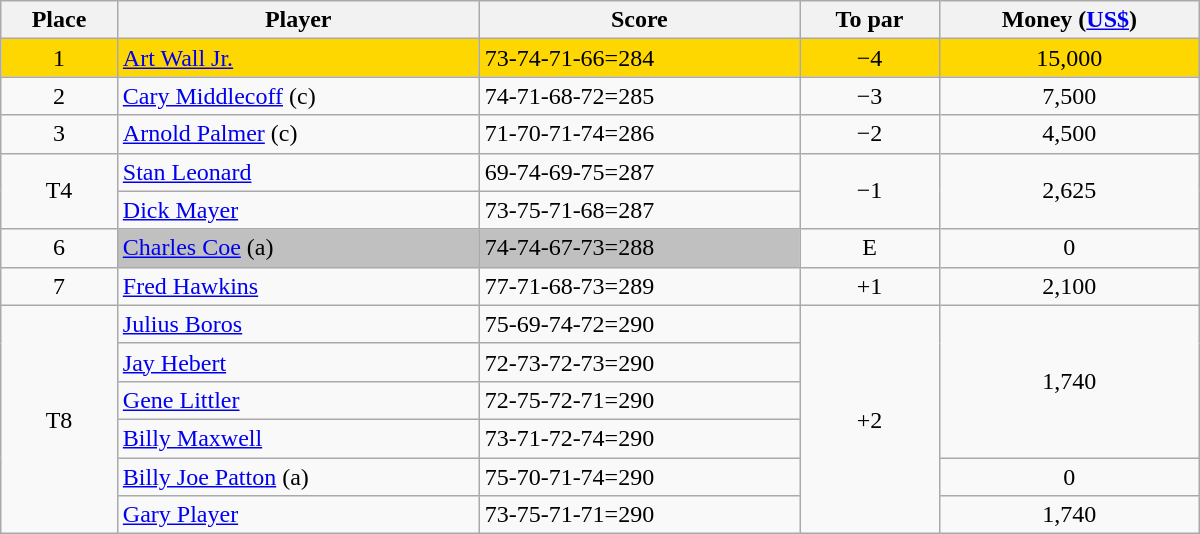<table class="wikitable" style="width:50em;margin-bottom:0;">
<tr>
<th>Place</th>
<th>Player</th>
<th>Score</th>
<th>To par</th>
<th>Money (<a href='#'>US$</a>)</th>
</tr>
<tr style="background:gold">
<td align=center>1</td>
<td> <a href='#'>Art Wall Jr.</a></td>
<td>73-74-71-66=284</td>
<td align=center>−4</td>
<td align=center>15,000</td>
</tr>
<tr>
<td align=center>2</td>
<td> <a href='#'>Cary Middlecoff</a> (c)</td>
<td>74-71-68-72=285</td>
<td align=center>−3</td>
<td align=center>7,500</td>
</tr>
<tr>
<td align=center>3</td>
<td> <a href='#'>Arnold Palmer</a> (c)</td>
<td>71-70-71-74=286</td>
<td align=center>−2</td>
<td align=center>4,500</td>
</tr>
<tr>
<td rowspan=2 align=center>T4</td>
<td> <a href='#'>Stan Leonard</a></td>
<td>69-74-69-75=287</td>
<td rowspan=2 align=center>−1</td>
<td rowspan=2 align=center>2,625</td>
</tr>
<tr>
<td> <a href='#'>Dick Mayer</a></td>
<td>73-75-71-68=287</td>
</tr>
<tr>
<td align=center>6</td>
<td style="background:silver"> <a href='#'>Charles Coe</a> (a)</td>
<td style="background:silver">74-74-67-73=288</td>
<td align=center>E</td>
<td align=center>0</td>
</tr>
<tr>
<td align=center>7</td>
<td> <a href='#'>Fred Hawkins</a></td>
<td>77-71-68-73=289</td>
<td align=center>+1</td>
<td align=center>2,100</td>
</tr>
<tr>
<td rowspan=6 align=center>T8</td>
<td> <a href='#'>Julius Boros</a></td>
<td>75-69-74-72=290</td>
<td rowspan=6 align=center>+2</td>
<td rowspan=4 align=center>1,740</td>
</tr>
<tr>
<td> <a href='#'>Jay Hebert</a></td>
<td>72-73-72-73=290</td>
</tr>
<tr>
<td> <a href='#'>Gene Littler</a></td>
<td>72-75-72-71=290</td>
</tr>
<tr>
<td> <a href='#'>Billy Maxwell</a></td>
<td>73-71-72-74=290</td>
</tr>
<tr>
<td> <a href='#'>Billy Joe Patton</a> (a)</td>
<td>75-70-71-74=290</td>
<td align=center>0</td>
</tr>
<tr>
<td> <a href='#'>Gary Player</a></td>
<td>73-75-71-71=290</td>
<td align=center>1,740</td>
</tr>
</table>
